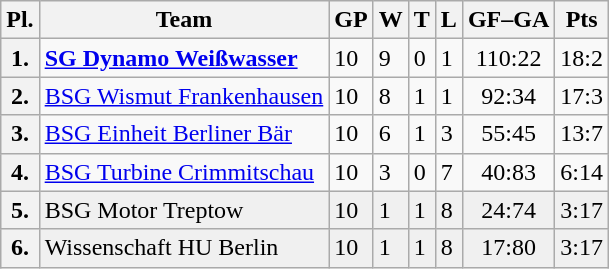<table class="wikitable">
<tr>
<th>Pl.</th>
<th>Team</th>
<th>GP</th>
<th>W</th>
<th>T</th>
<th>L</th>
<th>GF–GA</th>
<th>Pts</th>
</tr>
<tr>
<th>1.</th>
<td><strong><a href='#'>SG Dynamo Weißwasser</a></strong></td>
<td>10</td>
<td>9</td>
<td>0</td>
<td>1</td>
<td align="center">110:22</td>
<td align="center">18:2</td>
</tr>
<tr>
<th>2.</th>
<td><a href='#'>BSG Wismut Frankenhausen</a></td>
<td>10</td>
<td>8</td>
<td>1</td>
<td>1</td>
<td align="center">92:34</td>
<td align="center">17:3</td>
</tr>
<tr>
<th>3.</th>
<td><a href='#'>BSG Einheit Berliner Bär</a></td>
<td>10</td>
<td>6</td>
<td>1</td>
<td>3</td>
<td align="center">55:45</td>
<td align="center">13:7</td>
</tr>
<tr>
<th>4.</th>
<td><a href='#'>BSG Turbine Crimmitschau</a></td>
<td>10</td>
<td>3</td>
<td>0</td>
<td>7</td>
<td align="center">40:83</td>
<td align="center">6:14</td>
</tr>
<tr bgcolor="f0f0f0">
<th>5.</th>
<td>BSG Motor Treptow</td>
<td>10</td>
<td>1</td>
<td>1</td>
<td>8</td>
<td align="center">24:74</td>
<td align="center">3:17</td>
</tr>
<tr bgcolor="f0f0f0">
<th>6.</th>
<td>Wissenschaft HU Berlin</td>
<td>10</td>
<td>1</td>
<td>1</td>
<td>8</td>
<td align="center">17:80</td>
<td align="center">3:17</td>
</tr>
</table>
